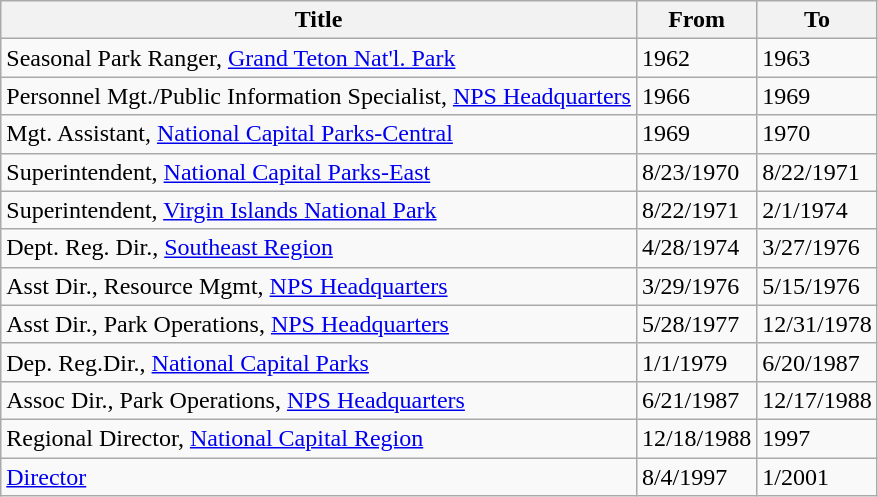<table class="wikitable" border="1">
<tr>
<th>Title</th>
<th>From</th>
<th>To</th>
</tr>
<tr>
<td>Seasonal Park Ranger, <a href='#'>Grand Teton Nat'l. Park</a></td>
<td>1962</td>
<td>1963</td>
</tr>
<tr>
<td>Personnel Mgt./Public Information Specialist, <a href='#'>NPS Headquarters</a></td>
<td>1966</td>
<td>1969</td>
</tr>
<tr>
<td>Mgt. Assistant, <a href='#'>National Capital Parks-Central</a></td>
<td>1969</td>
<td>1970</td>
</tr>
<tr>
<td>Superintendent, <a href='#'>National Capital Parks-East</a></td>
<td>8/23/1970</td>
<td>8/22/1971</td>
</tr>
<tr>
<td>Superintendent, <a href='#'>Virgin Islands National Park</a></td>
<td>8/22/1971</td>
<td>2/1/1974</td>
</tr>
<tr>
<td>Dept. Reg. Dir., <a href='#'>Southeast Region</a></td>
<td>4/28/1974</td>
<td>3/27/1976</td>
</tr>
<tr>
<td>Asst Dir., Resource Mgmt, <a href='#'>NPS Headquarters</a></td>
<td>3/29/1976</td>
<td>5/15/1976</td>
</tr>
<tr>
<td>Asst Dir., Park Operations, <a href='#'>NPS Headquarters</a></td>
<td>5/28/1977</td>
<td>12/31/1978</td>
</tr>
<tr>
<td>Dep. Reg.Dir., <a href='#'>National Capital Parks</a></td>
<td>1/1/1979</td>
<td>6/20/1987</td>
</tr>
<tr>
<td>Assoc Dir., Park Operations, <a href='#'>NPS Headquarters</a></td>
<td>6/21/1987</td>
<td>12/17/1988</td>
</tr>
<tr>
<td>Regional Director, <a href='#'>National Capital Region</a></td>
<td>12/18/1988</td>
<td>1997</td>
</tr>
<tr>
<td><a href='#'>Director</a></td>
<td>8/4/1997</td>
<td>1/2001</td>
</tr>
</table>
